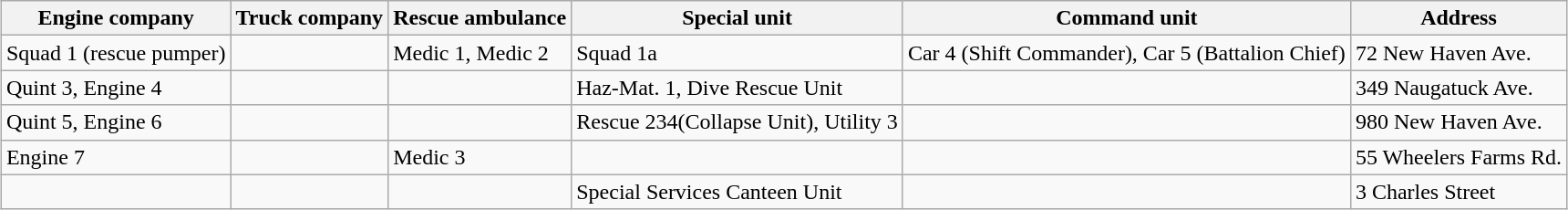<table class="wikitable" style="margin-left: auto; margin-right: auto; border: none">
<tr valign="bottom">
<th>Engine company</th>
<th>Truck company</th>
<th>Rescue ambulance</th>
<th>Special unit</th>
<th>Command unit</th>
<th>Address</th>
</tr>
<tr>
<td>Squad 1 (rescue pumper)</td>
<td></td>
<td>Medic 1, Medic 2</td>
<td>Squad 1a</td>
<td>Car 4 (Shift Commander), Car 5 (Battalion Chief)</td>
<td>72 New Haven Ave.</td>
</tr>
<tr>
<td>Quint 3, Engine 4</td>
<td></td>
<td></td>
<td>Haz-Mat. 1, Dive Rescue Unit</td>
<td></td>
<td>349 Naugatuck Ave.</td>
</tr>
<tr>
<td>Quint 5, Engine 6</td>
<td></td>
<td></td>
<td>Rescue 234(Collapse Unit), Utility 3</td>
<td></td>
<td>980 New Haven Ave.</td>
</tr>
<tr>
<td>Engine 7</td>
<td></td>
<td>Medic 3</td>
<td></td>
<td></td>
<td>55 Wheelers Farms Rd.</td>
</tr>
<tr>
<td></td>
<td></td>
<td></td>
<td>Special Services Canteen Unit</td>
<td></td>
<td>3 Charles Street</td>
</tr>
</table>
